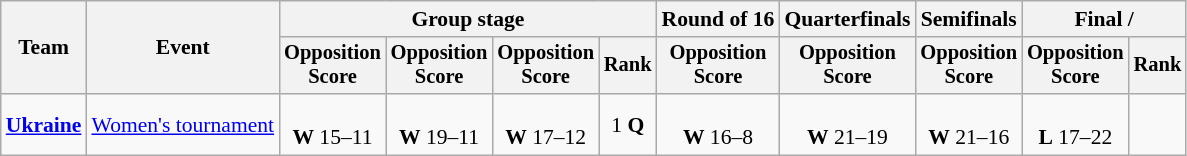<table class="wikitable" style="text-align:center; font-size:90%">
<tr>
<th rowspan=2>Team</th>
<th rowspan=2>Event</th>
<th colspan=4>Group stage</th>
<th>Round of 16</th>
<th>Quarterfinals</th>
<th>Semifinals</th>
<th colspan=2>Final / </th>
</tr>
<tr style="font-size:95%">
<th>Opposition<br>Score</th>
<th>Opposition<br>Score</th>
<th>Opposition<br>Score</th>
<th>Rank</th>
<th>Opposition<br>Score</th>
<th>Opposition<br>Score</th>
<th>Opposition<br>Score</th>
<th>Opposition<br>Score</th>
<th>Rank</th>
</tr>
<tr>
<td align=left><strong><a href='#'>Ukraine</a></strong></td>
<td align=left><a href='#'>Women's tournament</a></td>
<td><br><strong>W</strong> 15–11</td>
<td><br><strong>W</strong> 19–11</td>
<td><br><strong>W</strong> 17–12</td>
<td>1 <strong>Q</strong></td>
<td><br><strong>W</strong> 16–8</td>
<td><br><strong>W</strong> 21–19</td>
<td><br><strong>W</strong> 21–16</td>
<td><br><strong>L</strong> 17–22</td>
<td></td>
</tr>
</table>
